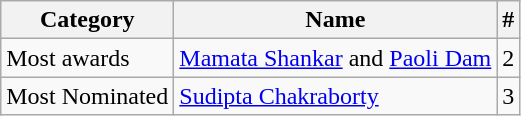<table class="wikitable">
<tr>
<th><strong>Category</strong></th>
<th><strong>Name</strong></th>
<th><strong>#</strong></th>
</tr>
<tr>
<td>Most awards</td>
<td><a href='#'>Mamata Shankar</a> and <a href='#'>Paoli Dam</a></td>
<td>2</td>
</tr>
<tr>
<td>Most Nominated</td>
<td><a href='#'>Sudipta Chakraborty</a></td>
<td>3</td>
</tr>
</table>
